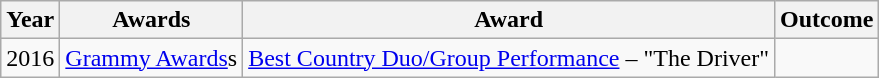<table class="wikitable">
<tr>
<th>Year</th>
<th>Awards</th>
<th>Award</th>
<th>Outcome</th>
</tr>
<tr>
<td>2016</td>
<td><a href='#'>Grammy Awards</a>s</td>
<td><a href='#'>Best Country Duo/Group Performance</a> – "The Driver"<br></td>
<td></td>
</tr>
</table>
